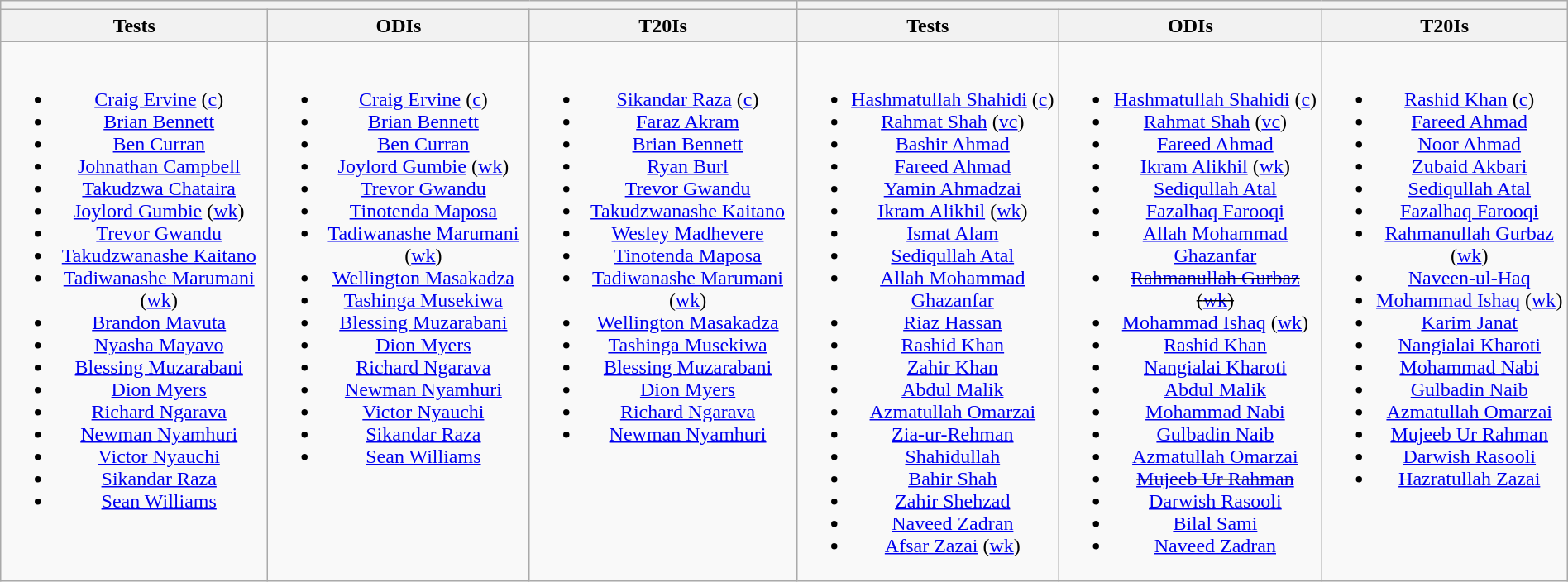<table class="wikitable" style="text-align:center;margin:auto">
<tr>
<th colspan="3"></th>
<th colspan="3"></th>
</tr>
<tr>
<th>Tests</th>
<th>ODIs</th>
<th>T20Is</th>
<th>Tests</th>
<th>ODIs</th>
<th>T20Is</th>
</tr>
<tr style="vertical-align:top">
<td><br><ul><li><a href='#'>Craig Ervine</a> (<a href='#'>c</a>)</li><li><a href='#'>Brian Bennett</a></li><li><a href='#'>Ben Curran</a></li><li><a href='#'>Johnathan Campbell</a></li><li><a href='#'>Takudzwa Chataira</a></li><li><a href='#'>Joylord Gumbie</a> (<a href='#'>wk</a>)</li><li><a href='#'>Trevor Gwandu</a></li><li><a href='#'>Takudzwanashe Kaitano</a></li><li><a href='#'>Tadiwanashe Marumani</a> (<a href='#'>wk</a>)</li><li><a href='#'>Brandon Mavuta</a></li><li><a href='#'>Nyasha Mayavo</a></li><li><a href='#'>Blessing Muzarabani</a></li><li><a href='#'>Dion Myers</a></li><li><a href='#'>Richard Ngarava</a></li><li><a href='#'>Newman Nyamhuri</a></li><li><a href='#'>Victor Nyauchi</a></li><li><a href='#'>Sikandar Raza</a></li><li><a href='#'>Sean Williams</a></li></ul></td>
<td><br><ul><li><a href='#'>Craig Ervine</a> (<a href='#'>c</a>)</li><li><a href='#'>Brian Bennett</a></li><li><a href='#'>Ben Curran</a></li><li><a href='#'>Joylord Gumbie</a> (<a href='#'>wk</a>)</li><li><a href='#'>Trevor Gwandu</a></li><li><a href='#'>Tinotenda Maposa</a></li><li><a href='#'>Tadiwanashe Marumani</a> (<a href='#'>wk</a>)</li><li><a href='#'>Wellington Masakadza</a></li><li><a href='#'>Tashinga Musekiwa</a></li><li><a href='#'>Blessing Muzarabani</a></li><li><a href='#'>Dion Myers</a></li><li><a href='#'>Richard Ngarava</a></li><li><a href='#'>Newman Nyamhuri</a></li><li><a href='#'>Victor Nyauchi</a></li><li><a href='#'>Sikandar Raza</a></li><li><a href='#'>Sean Williams</a></li></ul></td>
<td><br><ul><li><a href='#'>Sikandar Raza</a> (<a href='#'>c</a>)</li><li><a href='#'>Faraz Akram</a></li><li><a href='#'>Brian Bennett</a></li><li><a href='#'>Ryan Burl</a></li><li><a href='#'>Trevor Gwandu</a></li><li><a href='#'>Takudzwanashe Kaitano</a></li><li><a href='#'>Wesley Madhevere</a></li><li><a href='#'>Tinotenda Maposa</a></li><li><a href='#'>Tadiwanashe Marumani</a> (<a href='#'>wk</a>)</li><li><a href='#'>Wellington Masakadza</a></li><li><a href='#'>Tashinga Musekiwa</a></li><li><a href='#'>Blessing Muzarabani</a></li><li><a href='#'>Dion Myers</a></li><li><a href='#'>Richard Ngarava</a></li><li><a href='#'>Newman Nyamhuri</a></li></ul></td>
<td><br><ul><li><a href='#'>Hashmatullah Shahidi</a> (<a href='#'>c</a>)</li><li><a href='#'>Rahmat Shah</a> (<a href='#'>vc</a>)</li><li><a href='#'>Bashir Ahmad</a></li><li><a href='#'>Fareed Ahmad</a></li><li><a href='#'>Yamin Ahmadzai</a></li><li><a href='#'>Ikram Alikhil</a> (<a href='#'>wk</a>)</li><li><a href='#'>Ismat Alam</a></li><li><a href='#'>Sediqullah Atal</a></li><li><a href='#'>Allah Mohammad Ghazanfar</a></li><li><a href='#'>Riaz Hassan</a></li><li><a href='#'>Rashid Khan</a></li><li><a href='#'>Zahir Khan</a></li><li><a href='#'>Abdul Malik</a></li><li><a href='#'>Azmatullah Omarzai</a></li><li><a href='#'>Zia-ur-Rehman</a></li><li><a href='#'>Shahidullah</a></li><li><a href='#'>Bahir Shah</a></li><li><a href='#'>Zahir Shehzad</a></li><li><a href='#'>Naveed Zadran</a></li><li><a href='#'>Afsar Zazai</a> (<a href='#'>wk</a>)</li></ul></td>
<td><br><ul><li><a href='#'>Hashmatullah Shahidi</a> (<a href='#'>c</a>)</li><li><a href='#'>Rahmat Shah</a> (<a href='#'>vc</a>)</li><li><a href='#'>Fareed Ahmad</a></li><li><a href='#'>Ikram Alikhil</a> (<a href='#'>wk</a>)</li><li><a href='#'>Sediqullah Atal</a></li><li><a href='#'>Fazalhaq Farooqi</a></li><li><a href='#'>Allah Mohammad Ghazanfar</a></li><li><s><a href='#'>Rahmanullah Gurbaz</a> (<a href='#'>wk</a>)</s></li><li><a href='#'>Mohammad Ishaq</a> (<a href='#'>wk</a>)</li><li><a href='#'>Rashid Khan</a></li><li><a href='#'>Nangialai Kharoti</a></li><li><a href='#'>Abdul Malik</a></li><li><a href='#'>Mohammad Nabi</a></li><li><a href='#'>Gulbadin Naib</a></li><li><a href='#'>Azmatullah Omarzai</a></li><li><s><a href='#'>Mujeeb Ur Rahman</a></s></li><li><a href='#'>Darwish Rasooli</a></li><li><a href='#'>Bilal Sami</a></li><li><a href='#'>Naveed Zadran</a></li></ul></td>
<td><br><ul><li><a href='#'>Rashid Khan</a> (<a href='#'>c</a>)</li><li><a href='#'>Fareed Ahmad</a></li><li><a href='#'>Noor Ahmad</a></li><li><a href='#'>Zubaid Akbari</a></li><li><a href='#'>Sediqullah Atal</a></li><li><a href='#'>Fazalhaq Farooqi</a></li><li><a href='#'>Rahmanullah Gurbaz</a> (<a href='#'>wk</a>)</li><li><a href='#'>Naveen-ul-Haq</a></li><li><a href='#'>Mohammad Ishaq</a> (<a href='#'>wk</a>)</li><li><a href='#'>Karim Janat</a></li><li><a href='#'>Nangialai Kharoti</a></li><li><a href='#'>Mohammad Nabi</a></li><li><a href='#'>Gulbadin Naib</a></li><li><a href='#'>Azmatullah Omarzai</a></li><li><a href='#'>Mujeeb Ur Rahman</a></li><li><a href='#'>Darwish Rasooli</a></li><li><a href='#'>Hazratullah Zazai</a></li></ul></td>
</tr>
</table>
